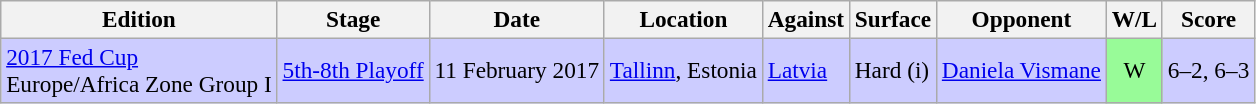<table class=wikitable style=font-size:97%>
<tr>
<th>Edition</th>
<th>Stage</th>
<th>Date</th>
<th>Location</th>
<th>Against</th>
<th>Surface</th>
<th>Opponent</th>
<th>W/L</th>
<th>Score</th>
</tr>
<tr style="background:#CCCCFF;">
<td><a href='#'>2017 Fed Cup</a> <br> Europe/Africa Zone Group I</td>
<td><a href='#'>5th-8th Playoff</a></td>
<td>11 February 2017</td>
<td><a href='#'>Tallinn</a>, Estonia</td>
<td> <a href='#'>Latvia</a></td>
<td>Hard (i)</td>
<td><a href='#'>Daniela Vismane</a></td>
<td style="text-align:center; background:#98fb98;">W</td>
<td>6–2, 6–3</td>
</tr>
</table>
